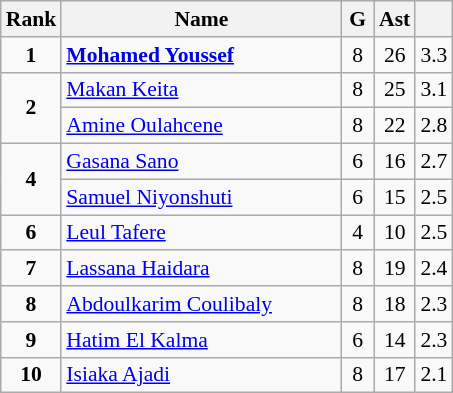<table class="wikitable" style="text-align:center; font-size:90%;">
<tr>
<th width=10px>Rank</th>
<th width=180px>Name</th>
<th width=15px>G</th>
<th width=10px>Ast</th>
<th width=10px></th>
</tr>
<tr>
<td><strong>1</strong></td>
<td align=left> <strong><a href='#'>Mohamed Youssef</a></strong></td>
<td>8</td>
<td>26</td>
<td>3.3</td>
</tr>
<tr>
<td rowspan=2><strong>2</strong></td>
<td align=left> <a href='#'>Makan Keita</a></td>
<td>8</td>
<td>25</td>
<td>3.1</td>
</tr>
<tr>
<td align=left> <a href='#'>Amine Oulahcene</a></td>
<td>8</td>
<td>22</td>
<td>2.8</td>
</tr>
<tr>
<td rowspan=2><strong>4</strong></td>
<td align=left> <a href='#'>Gasana Sano</a></td>
<td>6</td>
<td>16</td>
<td>2.7</td>
</tr>
<tr>
<td align=left> <a href='#'>Samuel Niyonshuti</a></td>
<td>6</td>
<td>15</td>
<td>2.5</td>
</tr>
<tr>
<td><strong>6</strong></td>
<td align=left> <a href='#'>Leul Tafere</a></td>
<td>4</td>
<td>10</td>
<td>2.5</td>
</tr>
<tr>
<td><strong>7</strong></td>
<td align=left> <a href='#'>Lassana Haidara</a></td>
<td>8</td>
<td>19</td>
<td>2.4</td>
</tr>
<tr>
<td><strong>8</strong></td>
<td align=left> <a href='#'>Abdoulkarim Coulibaly</a></td>
<td>8</td>
<td>18</td>
<td>2.3</td>
</tr>
<tr>
<td><strong>9</strong></td>
<td align=left> <a href='#'>Hatim El Kalma</a></td>
<td>6</td>
<td>14</td>
<td>2.3</td>
</tr>
<tr>
<td><strong>10</strong></td>
<td align=left> <a href='#'>Isiaka Ajadi</a></td>
<td>8</td>
<td>17</td>
<td>2.1</td>
</tr>
</table>
